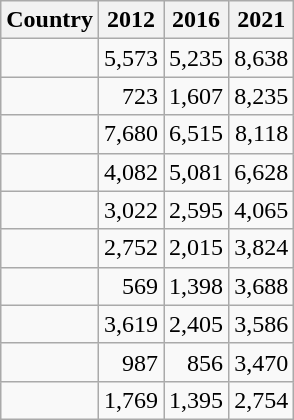<table class="wikitable sortable static-row-numbers" style="text-align:right;">
<tr class="static-row-header" style="text-align:center;vertical-align:bottom;">
<th>Country</th>
<th>2012</th>
<th>2016</th>
<th>2021</th>
</tr>
<tr>
<td style="text-align:left"></td>
<td>5,573</td>
<td>5,235</td>
<td>8,638</td>
</tr>
<tr>
<td style="text-align:left"></td>
<td>723</td>
<td>1,607</td>
<td>8,235</td>
</tr>
<tr>
<td style="text-align:left"></td>
<td>7,680</td>
<td>6,515</td>
<td>8,118</td>
</tr>
<tr>
<td style="text-align:left"></td>
<td>4,082</td>
<td>5,081</td>
<td>6,628</td>
</tr>
<tr>
<td style="text-align:left"></td>
<td>3,022</td>
<td>2,595</td>
<td>4,065</td>
</tr>
<tr>
<td style="text-align:left"></td>
<td>2,752</td>
<td>2,015</td>
<td>3,824</td>
</tr>
<tr>
<td style="text-align:left"></td>
<td>569</td>
<td>1,398</td>
<td>3,688</td>
</tr>
<tr>
<td style="text-align:left"></td>
<td>3,619</td>
<td>2,405</td>
<td>3,586</td>
</tr>
<tr>
<td style="text-align:left"></td>
<td>987</td>
<td>856</td>
<td>3,470</td>
</tr>
<tr>
<td style="text-align:left"></td>
<td>1,769</td>
<td>1,395</td>
<td>2,754</td>
</tr>
</table>
